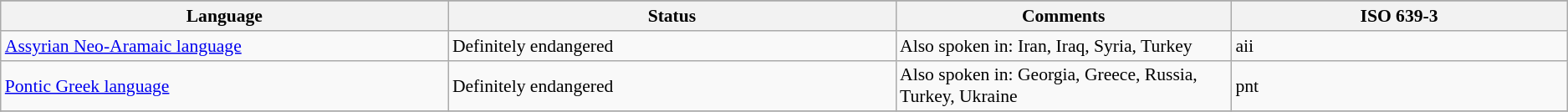<table class="wikitable" align="center" style="font-size:90%">
<tr>
</tr>
<tr>
<th width="20%">Language</th>
<th width="20%">Status</th>
<th width="15%">Comments</th>
<th width="15%">ISO 639-3</th>
</tr>
<tr>
<td><a href='#'>Assyrian Neo-Aramaic language</a></td>
<td>Definitely endangered</td>
<td>Also spoken in: Iran, Iraq, Syria, Turkey</td>
<td>aii</td>
</tr>
<tr>
<td><a href='#'>Pontic Greek language</a></td>
<td>Definitely endangered</td>
<td>Also spoken in: Georgia, Greece, Russia, Turkey, Ukraine</td>
<td>pnt</td>
</tr>
<tr>
</tr>
</table>
